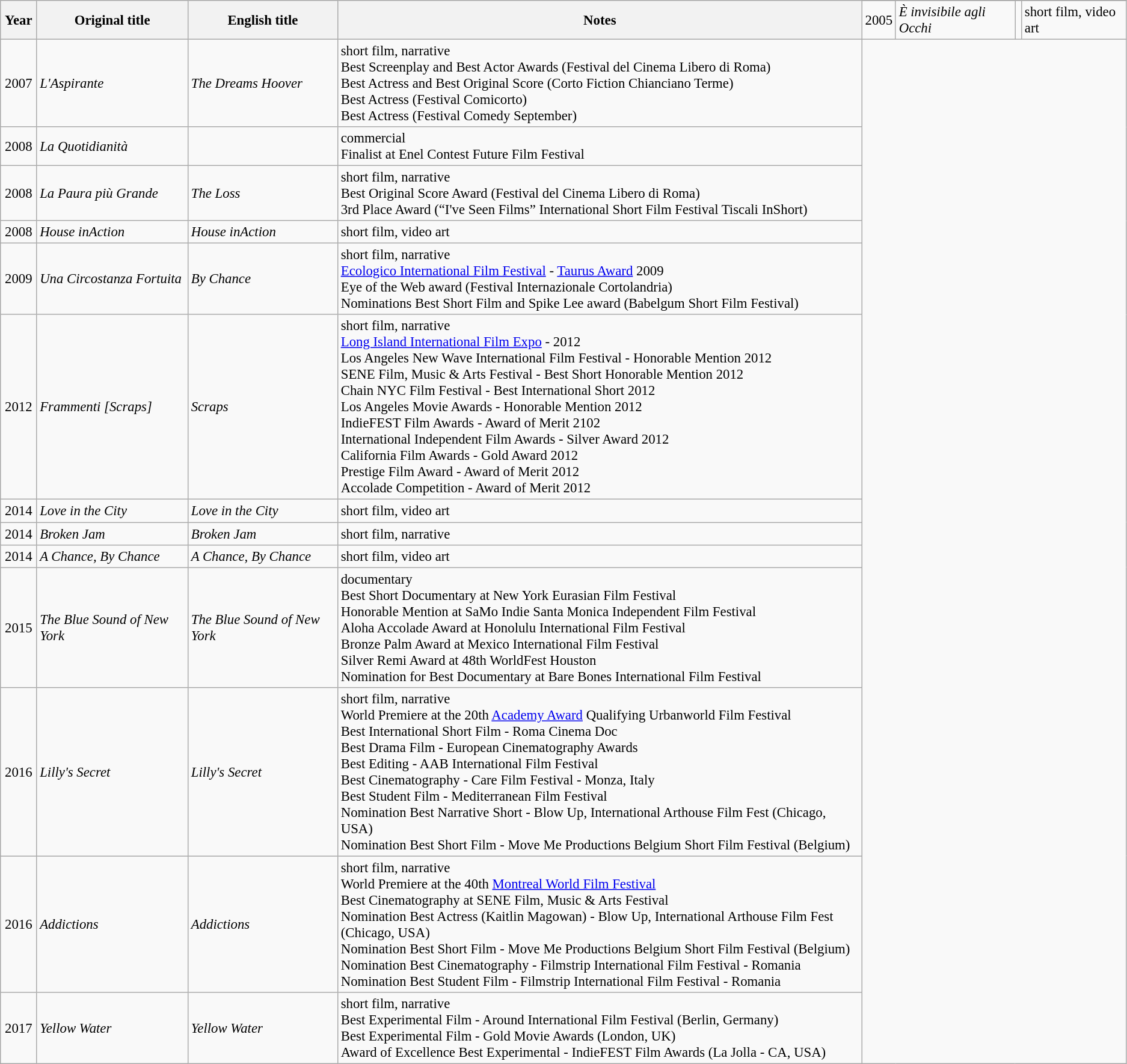<table class="wikitable sortable" style="font-size: 95%">
<tr>
<th rowspan=2 width="33">Year</th>
<th rowspan=2>Original title</th>
<th rowspan=2>English title</th>
<th rowspan=2>Notes</th>
</tr>
<tr>
<td align="center">2005</td>
<td><em>È invisibile agli Occhi</em></td>
<td></td>
<td>short film, video art<br></td>
</tr>
<tr>
<td align="center">2007</td>
<td><em>L'Aspirante</em></td>
<td><em>The Dreams Hoover</em></td>
<td>short film, narrative<br>Best Screenplay and Best Actor Awards (Festival del Cinema Libero di Roma)<br>Best Actress and Best Original Score (Corto Fiction Chianciano Terme)<br>Best Actress (Festival Comicorto)<br>Best Actress (Festival Comedy September)</td>
</tr>
<tr>
<td align="center">2008</td>
<td><em>La Quotidianità</em></td>
<td></td>
<td>commercial<br>Finalist at Enel Contest Future Film Festival</td>
</tr>
<tr>
<td align="center">2008</td>
<td><em>La Paura più Grande</em></td>
<td><em>The Loss</em></td>
<td>short film, narrative<br>Best Original Score Award (Festival del Cinema Libero di Roma)<br>3rd Place Award (“I've Seen Films” International Short Film Festival Tiscali InShort)</td>
</tr>
<tr>
<td align="center">2008</td>
<td><em>House inAction</em></td>
<td><em>House inAction</em></td>
<td>short film, video art</td>
</tr>
<tr>
<td align="center">2009</td>
<td><em>Una Circostanza Fortuita</em></td>
<td><em>By Chance</em></td>
<td>short film, narrative<br><a href='#'>Ecologico International Film Festival</a> - <a href='#'>Taurus Award</a> 2009<br>Eye of the Web award (Festival Internazionale Cortolandria)<br>Nominations Best Short Film and Spike Lee award (Babelgum Short Film Festival)</td>
</tr>
<tr>
<td align="center">2012</td>
<td><em>Frammenti [Scraps]</em></td>
<td><em>Scraps</em></td>
<td>short film, narrative<br><a href='#'>Long Island International Film Expo</a> -  2012<br>Los Angeles New Wave International Film Festival - Honorable Mention 2012<br>SENE Film, Music & Arts Festival - Best Short Honorable Mention 2012<br>Chain NYC Film Festival - Best International Short 2012<br>Los Angeles Movie Awards - Honorable Mention 2012<br>IndieFEST Film Awards - Award of Merit 2102<br>International Independent Film Awards - Silver Award 2012<br>California Film Awards - Gold Award 2012<br>Prestige Film Award - Award of Merit 2012<br>Accolade Competition - Award of Merit 2012</td>
</tr>
<tr>
<td align="center">2014</td>
<td><em>Love in the City</em></td>
<td><em>Love in the City</em></td>
<td>short film, video art</td>
</tr>
<tr>
<td align="center">2014</td>
<td><em>Broken Jam</em></td>
<td><em>Broken Jam</em></td>
<td>short film, narrative</td>
</tr>
<tr>
<td align="center">2014</td>
<td><em>A Chance, By Chance</em></td>
<td><em>A Chance, By Chance</em></td>
<td>short film, video art</td>
</tr>
<tr>
<td align="center">2015</td>
<td><em>The Blue Sound of New York</em></td>
<td><em>The Blue Sound of New York</em></td>
<td>documentary<br>Best Short Documentary at New York Eurasian Film Festival<br>Honorable Mention at SaMo Indie Santa Monica Independent Film Festival<br>Aloha Accolade Award at Honolulu International Film Festival<br>Bronze Palm Award at Mexico International Film Festival<br>Silver Remi Award at 48th WorldFest Houston<br>Nomination for Best Documentary at Bare Bones International Film Festival</td>
</tr>
<tr>
<td align="center">2016</td>
<td><em>Lilly's Secret</em></td>
<td><em>Lilly's Secret</em></td>
<td>short film, narrative<br>World Premiere at the 20th <a href='#'>Academy Award</a> Qualifying Urbanworld Film Festival<br>Best International Short Film - Roma Cinema Doc<br>Best Drama Film - European Cinematography Awards<br>Best Editing - AAB International Film Festival<br>Best Cinematography - Care Film Festival - Monza, Italy<br>Best Student Film - Mediterranean Film Festival<br>Nomination Best Narrative Short - Blow Up, International Arthouse Film Fest (Chicago, USA)<br>Nomination Best Short Film - Move Me Productions Belgium Short Film Festival (Belgium)</td>
</tr>
<tr>
<td align="center">2016</td>
<td><em>Addictions</em></td>
<td><em>Addictions</em></td>
<td>short film, narrative<br>World Premiere at the 40th <a href='#'>Montreal World Film Festival</a><br>Best Cinematography at SENE Film, Music & Arts Festival<br>Nomination Best Actress (Kaitlin Magowan) - Blow Up, International Arthouse Film Fest (Chicago, USA)<br>Nomination Best Short Film - Move Me Productions Belgium Short Film Festival (Belgium)<br>Nomination Best Cinematography - Filmstrip International Film Festival - Romania<br>Nomination Best Student Film - Filmstrip International Film Festival - Romania</td>
</tr>
<tr>
<td align="center">2017</td>
<td><em>Yellow Water</em></td>
<td><em>Yellow Water</em></td>
<td>short film, narrative<br>Best Experimental Film - Around International Film Festival (Berlin, Germany)<br>Best Experimental Film - Gold Movie Awards (London, UK)<br>Award of Excellence Best Experimental - IndieFEST Film Awards (La Jolla - CA, USA)</td>
</tr>
</table>
